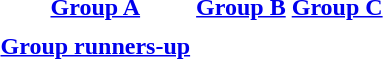<table>
<tr style="text-align:center">
<th><a href='#'>Group A</a></th>
<th><a href='#'>Group B</a></th>
<th><a href='#'>Group C</a></th>
</tr>
<tr style="vertical-align:top">
<td></td>
<td></td>
<td></td>
</tr>
<tr style="text-align:center">
<th><a href='#'>Group runners-up</a></th>
</tr>
<tr style="vertical-align:top">
<td></td>
</tr>
</table>
